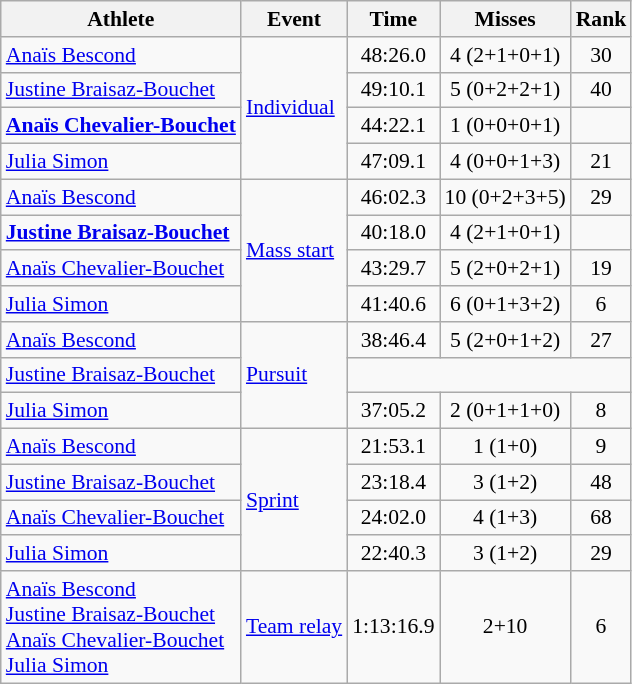<table class="wikitable" style="font-size:90%;text-align:center;">
<tr>
<th>Athlete</th>
<th>Event</th>
<th>Time</th>
<th>Misses</th>
<th>Rank</th>
</tr>
<tr>
<td align=left><a href='#'>Anaïs Bescond</a></td>
<td align=left rowspan=4><a href='#'>Individual</a></td>
<td>48:26.0</td>
<td>4 (2+1+0+1)</td>
<td>30</td>
</tr>
<tr>
<td align=left><a href='#'>Justine Braisaz-Bouchet</a></td>
<td>49:10.1</td>
<td>5 (0+2+2+1)</td>
<td>40</td>
</tr>
<tr>
<td align=left><strong><a href='#'>Anaïs Chevalier-Bouchet</a></strong></td>
<td>44:22.1</td>
<td>1 (0+0+0+1)</td>
<td></td>
</tr>
<tr>
<td align=left><a href='#'>Julia Simon</a></td>
<td>47:09.1</td>
<td>4 (0+0+1+3)</td>
<td>21</td>
</tr>
<tr>
<td align=left><a href='#'>Anaïs Bescond</a></td>
<td align=left rowspan=4><a href='#'>Mass start</a></td>
<td>46:02.3</td>
<td>10 (0+2+3+5)</td>
<td>29</td>
</tr>
<tr>
<td align=left><strong><a href='#'>Justine Braisaz-Bouchet</a></strong></td>
<td>40:18.0</td>
<td>4 (2+1+0+1)</td>
<td></td>
</tr>
<tr>
<td align=left><a href='#'>Anaïs Chevalier-Bouchet</a></td>
<td>43:29.7</td>
<td>5 (2+0+2+1)</td>
<td>19</td>
</tr>
<tr>
<td align=left><a href='#'>Julia Simon</a></td>
<td>41:40.6</td>
<td>6 (0+1+3+2)</td>
<td>6</td>
</tr>
<tr>
<td align=left><a href='#'>Anaïs Bescond</a></td>
<td align=left rowspan=3><a href='#'>Pursuit</a></td>
<td>38:46.4</td>
<td>5 (2+0+1+2)</td>
<td>27</td>
</tr>
<tr>
<td align=left><a href='#'>Justine Braisaz-Bouchet</a></td>
<td colspan=3></td>
</tr>
<tr>
<td align=left><a href='#'>Julia Simon</a></td>
<td>37:05.2</td>
<td>2 (0+1+1+0)</td>
<td>8</td>
</tr>
<tr>
<td align=left><a href='#'>Anaïs Bescond</a></td>
<td align=left rowspan=4><a href='#'>Sprint</a></td>
<td>21:53.1</td>
<td>1 (1+0)</td>
<td>9</td>
</tr>
<tr>
<td align=left><a href='#'>Justine Braisaz-Bouchet</a></td>
<td>23:18.4</td>
<td>3 (1+2)</td>
<td>48</td>
</tr>
<tr>
<td align=left><a href='#'>Anaïs Chevalier-Bouchet</a></td>
<td>24:02.0</td>
<td>4 (1+3)</td>
<td>68</td>
</tr>
<tr>
<td align=left><a href='#'>Julia Simon</a></td>
<td>22:40.3</td>
<td>3 (1+2)</td>
<td>29</td>
</tr>
<tr>
<td align=left><a href='#'>Anaïs Bescond</a><br><a href='#'>Justine Braisaz-Bouchet</a><br><a href='#'>Anaïs Chevalier-Bouchet</a><br><a href='#'>Julia Simon</a></td>
<td align=left><a href='#'>Team relay</a></td>
<td>1:13:16.9</td>
<td>2+10</td>
<td>6</td>
</tr>
</table>
